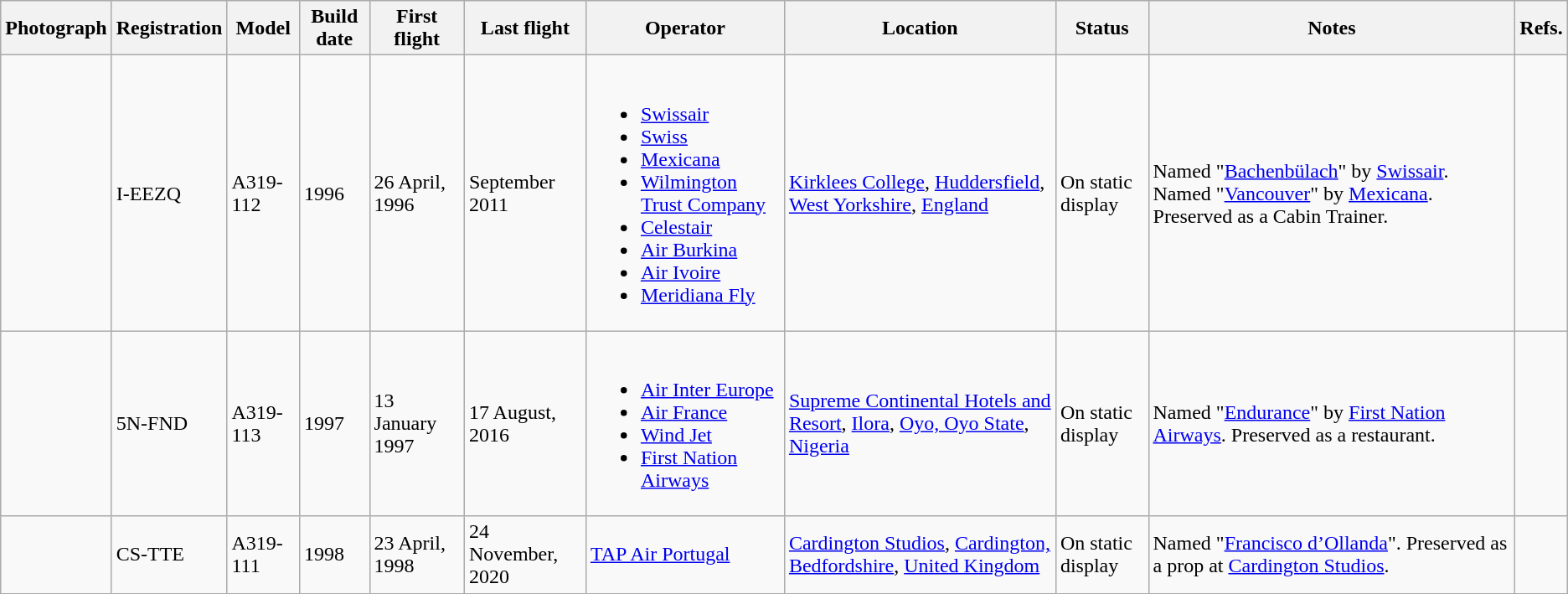<table class="wikitable">
<tr>
<th>Photograph</th>
<th>Registration</th>
<th>Model</th>
<th>Build date</th>
<th>First flight</th>
<th>Last flight</th>
<th>Operator</th>
<th>Location</th>
<th>Status</th>
<th>Notes</th>
<th>Refs.</th>
</tr>
<tr>
<td></td>
<td>I-EEZQ</td>
<td>A319-112</td>
<td>1996</td>
<td>26 April, 1996</td>
<td>September 2011</td>
<td><br><ul><li><a href='#'>Swissair</a></li><li><a href='#'>Swiss</a></li><li><a href='#'>Mexicana</a></li><li><a href='#'>Wilmington Trust Company</a></li><li><a href='#'>Celestair</a></li><li><a href='#'>Air Burkina</a></li><li><a href='#'>Air Ivoire</a></li><li><a href='#'>Meridiana Fly</a></li></ul></td>
<td><a href='#'>Kirklees College</a>, <a href='#'>Huddersfield</a>, <a href='#'>West Yorkshire</a>, <a href='#'>England</a></td>
<td>On static display</td>
<td>Named "<a href='#'>Bachenbülach</a>" by <a href='#'>Swissair</a>. Named "<a href='#'>Vancouver</a>" by <a href='#'>Mexicana</a>. Preserved as a Cabin Trainer.</td>
<td></td>
</tr>
<tr>
<td></td>
<td>5N-FND</td>
<td>A319-113</td>
<td>1997</td>
<td>13 January  1997</td>
<td>17 August, 2016</td>
<td><br><ul><li><a href='#'>Air Inter Europe</a></li><li><a href='#'>Air France</a></li><li><a href='#'>Wind Jet</a></li><li><a href='#'>First Nation Airways</a></li></ul></td>
<td><a href='#'>Supreme Continental Hotels and Resort</a>, <a href='#'>Ilora</a>, <a href='#'>Oyo, Oyo State</a>, <a href='#'>Nigeria</a></td>
<td>On static display</td>
<td>Named "<a href='#'>Endurance</a>" by <a href='#'>First Nation Airways</a>. Preserved as a restaurant.</td>
<td></td>
</tr>
<tr>
<td></td>
<td>CS-TTE</td>
<td>A319-111</td>
<td>1998</td>
<td>23 April, 1998</td>
<td>24 November, 2020</td>
<td><a href='#'>TAP Air Portugal</a></td>
<td><a href='#'>Cardington Studios</a>, <a href='#'>Cardington, Bedfordshire</a>, <a href='#'>United Kingdom</a></td>
<td>On static display</td>
<td>Named "<a href='#'>Francisco d’Ollanda</a>". Preserved as a prop at <a href='#'>Cardington Studios</a>.</td>
<td></td>
</tr>
</table>
